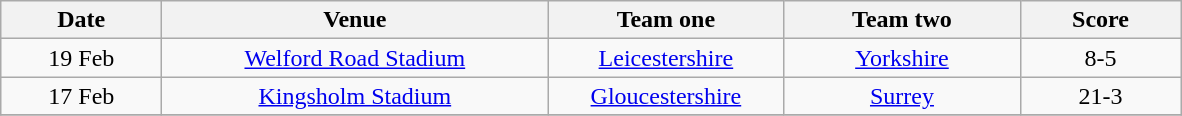<table class="wikitable" style="text-align: center">
<tr>
<th width=100>Date</th>
<th width=250>Venue</th>
<th width=150>Team one</th>
<th width=150>Team two</th>
<th width=100>Score</th>
</tr>
<tr>
<td>19 Feb</td>
<td><a href='#'>Welford Road Stadium</a></td>
<td><a href='#'>Leicestershire</a></td>
<td><a href='#'>Yorkshire</a></td>
<td>8-5</td>
</tr>
<tr>
<td>17 Feb</td>
<td><a href='#'>Kingsholm Stadium</a></td>
<td><a href='#'>Gloucestershire</a></td>
<td><a href='#'>Surrey</a></td>
<td>21-3</td>
</tr>
<tr>
</tr>
</table>
